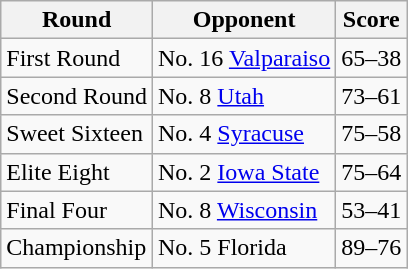<table class="wikitable">
<tr>
<th>Round</th>
<th>Opponent</th>
<th>Score</th>
</tr>
<tr>
<td>First Round</td>
<td>No. 16 <a href='#'>Valparaiso</a></td>
<td>65–38</td>
</tr>
<tr>
<td>Second Round</td>
<td>No. 8 <a href='#'>Utah</a></td>
<td>73–61</td>
</tr>
<tr>
<td>Sweet Sixteen</td>
<td>No. 4 <a href='#'>Syracuse</a></td>
<td>75–58</td>
</tr>
<tr>
<td>Elite Eight</td>
<td>No. 2 <a href='#'>Iowa State</a></td>
<td>75–64</td>
</tr>
<tr>
<td>Final Four</td>
<td>No. 8 <a href='#'>Wisconsin</a></td>
<td>53–41</td>
</tr>
<tr>
<td>Championship</td>
<td>No. 5 Florida</td>
<td>89–76</td>
</tr>
</table>
